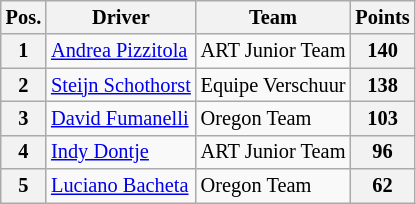<table class="wikitable" style="font-size: 85%">
<tr>
<th>Pos.</th>
<th>Driver</th>
<th>Team</th>
<th>Points</th>
</tr>
<tr>
<th>1</th>
<td> <a href='#'>Andrea Pizzitola</a></td>
<td> ART Junior Team</td>
<th>140</th>
</tr>
<tr>
<th>2</th>
<td> <a href='#'>Steijn Schothorst</a></td>
<td> Equipe Verschuur</td>
<th>138</th>
</tr>
<tr>
<th>3</th>
<td> <a href='#'>David Fumanelli</a></td>
<td> Oregon Team</td>
<th>103</th>
</tr>
<tr>
<th>4</th>
<td> <a href='#'>Indy Dontje</a></td>
<td> ART Junior Team</td>
<th>96</th>
</tr>
<tr>
<th>5</th>
<td> <a href='#'>Luciano Bacheta</a></td>
<td> Oregon Team</td>
<th>62</th>
</tr>
</table>
